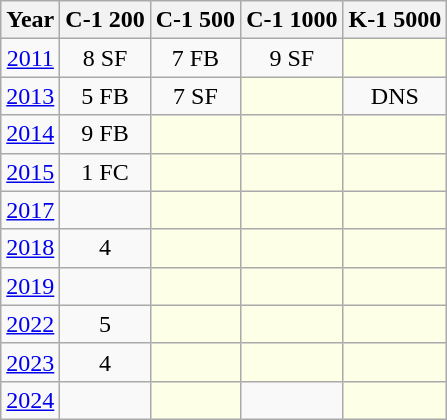<table class="wikitable" style="text-align:center;">
<tr>
<th>Year</th>
<th class="unsortable">C-1 200</th>
<th>C-1 500</th>
<th>C-1 1000</th>
<th>K-1 5000</th>
</tr>
<tr>
<td><a href='#'>2011</a></td>
<td>8 SF</td>
<td>7 FB</td>
<td>9 SF</td>
<td style="background:#fdffe7"></td>
</tr>
<tr>
<td><a href='#'>2013</a></td>
<td>5 FB</td>
<td>7 SF</td>
<td style="background:#fdffe7"></td>
<td>DNS</td>
</tr>
<tr>
<td><a href='#'>2014</a></td>
<td>9 FB</td>
<td style="background:#fdffe7"></td>
<td style="background:#fdffe7"></td>
<td style="background:#fdffe7"></td>
</tr>
<tr>
<td><a href='#'>2015</a></td>
<td>1 FC</td>
<td style="background:#fdffe7"></td>
<td style="background:#fdffe7"></td>
<td style="background:#fdffe7"></td>
</tr>
<tr>
<td><a href='#'>2017</a></td>
<td></td>
<td style="background:#fdffe7"></td>
<td style="background:#fdffe7"></td>
<td style="background:#fdffe7"></td>
</tr>
<tr>
<td><a href='#'>2018</a></td>
<td>4</td>
<td style="background:#fdffe7"></td>
<td style="background:#fdffe7"></td>
<td style="background:#fdffe7"></td>
</tr>
<tr>
<td><a href='#'>2019</a></td>
<td></td>
<td style="background:#fdffe7"></td>
<td style="background:#fdffe7"></td>
<td style="background:#fdffe7"></td>
</tr>
<tr>
<td><a href='#'>2022</a></td>
<td>5</td>
<td style="background:#fdffe7"></td>
<td style="background:#fdffe7"></td>
<td style="background:#fdffe7"></td>
</tr>
<tr>
<td><a href='#'>2023</a></td>
<td>4</td>
<td style="background:#fdffe7"></td>
<td style="background:#fdffe7"></td>
<td style="background:#fdffe7"></td>
</tr>
<tr>
<td><a href='#'>2024</a></td>
<td></td>
<td style="background:#fdffe7"></td>
<td></td>
<td style="background:#fdffe7"></td>
</tr>
</table>
